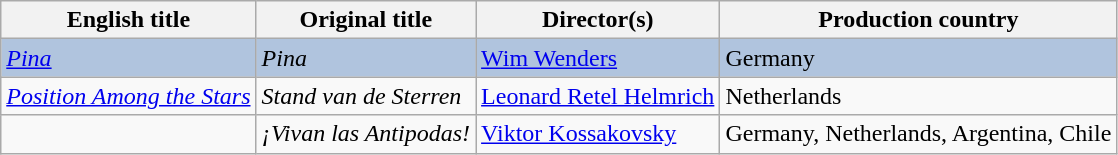<table class="wikitable">
<tr>
<th>English title</th>
<th>Original title</th>
<th>Director(s)</th>
<th>Production country</th>
</tr>
<tr style="background:#B0C4DE;">
<td><em><a href='#'>Pina</a></em></td>
<td><em>Pina</em></td>
<td><a href='#'>Wim Wenders</a></td>
<td>Germany</td>
</tr>
<tr>
<td><em><a href='#'>Position Among the Stars</a></em></td>
<td><em>Stand van de Sterren</em></td>
<td><a href='#'>Leonard Retel Helmrich</a></td>
<td>Netherlands</td>
</tr>
<tr>
<td><em></em></td>
<td><em>¡Vivan las Antipodas!</em></td>
<td><a href='#'>Viktor Kossakovsky</a></td>
<td>Germany, Netherlands, Argentina, Chile</td>
</tr>
</table>
